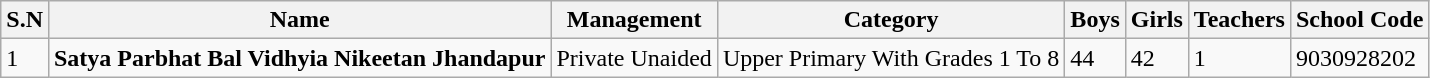<table class="wikitable">
<tr>
<th>S.N</th>
<th>Name</th>
<th>Management</th>
<th>Category</th>
<th>Boys</th>
<th>Girls</th>
<th>Teachers</th>
<th>School Code</th>
</tr>
<tr>
<td>1</td>
<td><strong>Satya Parbhat Bal Vidhyia Nikeetan Jhandapur</strong></td>
<td>Private Unaided</td>
<td>Upper Primary With Grades 1 To 8</td>
<td>44</td>
<td>42</td>
<td>1</td>
<td>9030928202</td>
</tr>
</table>
